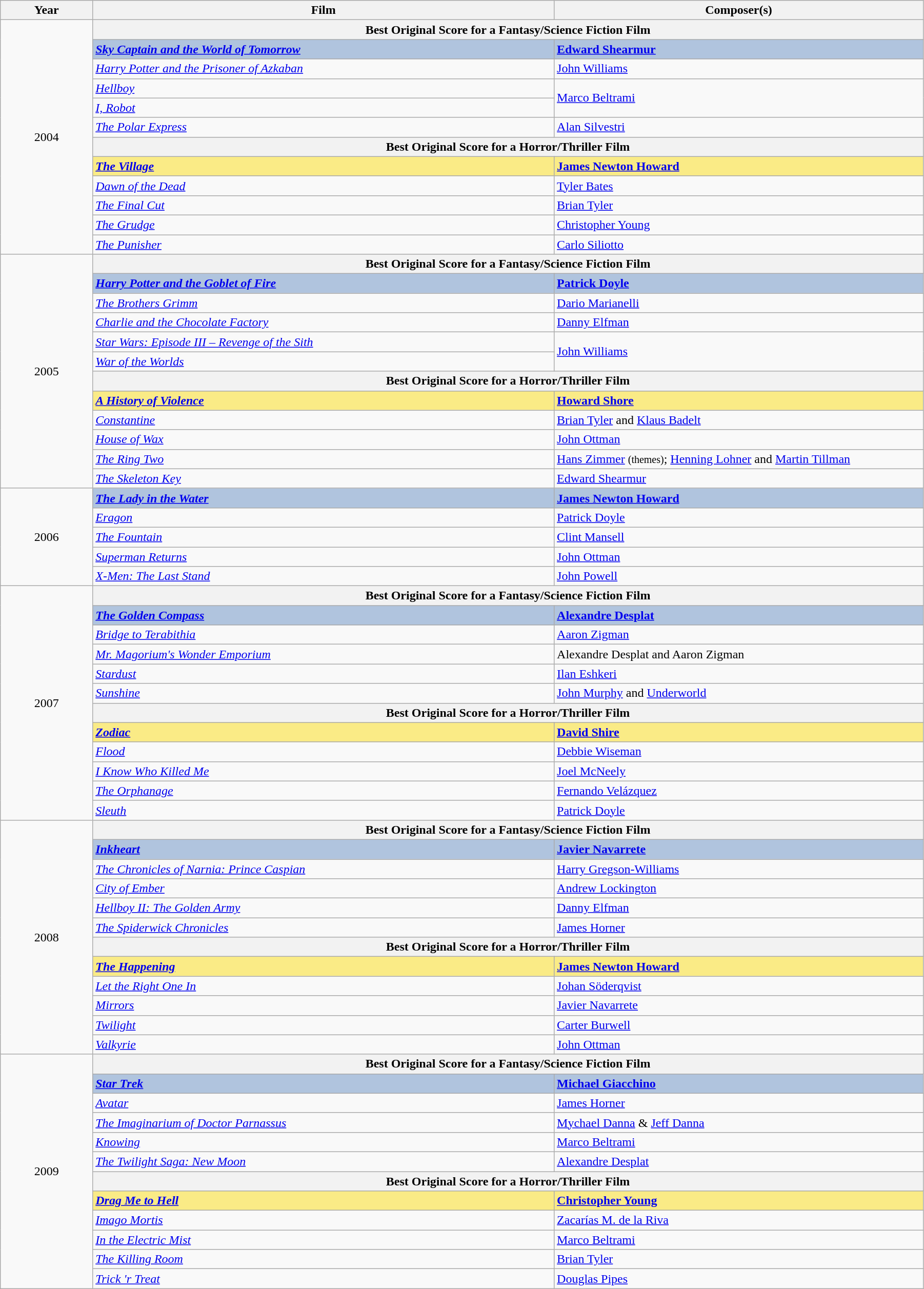<table class="wikitable" width="95%" cellpadding="5">
<tr>
<th width="10%">Year</th>
<th width="50%">Film</th>
<th width="40%">Composer(s)</th>
</tr>
<tr>
<td rowspan="12" style="text-align:center;">2004<br></td>
<th colspan="3">Best Original Score for a Fantasy/Science Fiction Film</th>
</tr>
<tr style="background:#B0C4DE;"|>
<td><strong><em><a href='#'>Sky Captain and the World of Tomorrow</a></em></strong></td>
<td><strong><a href='#'>Edward Shearmur</a></strong></td>
</tr>
<tr>
<td><em><a href='#'>Harry Potter and the Prisoner of Azkaban</a></em></td>
<td><a href='#'>John Williams</a></td>
</tr>
<tr>
<td><em><a href='#'>Hellboy</a></em></td>
<td rowspan="2"><a href='#'>Marco Beltrami</a></td>
</tr>
<tr>
<td><em><a href='#'>I, Robot</a></em></td>
</tr>
<tr>
<td><em><a href='#'>The Polar Express</a></em></td>
<td><a href='#'>Alan Silvestri</a></td>
</tr>
<tr>
<th colspan="3">Best Original Score for a Horror/Thriller Film</th>
</tr>
<tr style="background:#FAEB86">
<td><strong><em><a href='#'>The Village</a></em></strong></td>
<td><strong><a href='#'>James Newton Howard</a></strong></td>
</tr>
<tr>
<td><em><a href='#'>Dawn of the Dead</a></em></td>
<td><a href='#'>Tyler Bates</a></td>
</tr>
<tr>
<td><em><a href='#'>The Final Cut</a></em></td>
<td><a href='#'>Brian Tyler</a></td>
</tr>
<tr>
<td><em><a href='#'>The Grudge</a></em></td>
<td><a href='#'>Christopher Young</a></td>
</tr>
<tr>
<td><em><a href='#'>The Punisher</a></em></td>
<td><a href='#'>Carlo Siliotto</a></td>
</tr>
<tr>
<td rowspan="12" style="text-align:center;">2005<br></td>
<th colspan="3">Best Original Score for a Fantasy/Science Fiction Film</th>
</tr>
<tr style="background:#B0C4DE;"|>
<td><strong><em><a href='#'>Harry Potter and the Goblet of Fire</a></em></strong></td>
<td><strong><a href='#'>Patrick Doyle</a></strong></td>
</tr>
<tr>
<td><em><a href='#'>The Brothers Grimm</a></em></td>
<td><a href='#'>Dario Marianelli</a></td>
</tr>
<tr>
<td><em><a href='#'>Charlie and the Chocolate Factory</a></em></td>
<td><a href='#'>Danny Elfman</a></td>
</tr>
<tr>
<td><em><a href='#'>Star Wars: Episode III – Revenge of the Sith</a></em></td>
<td rowspan="2"><a href='#'>John Williams</a></td>
</tr>
<tr>
<td><em><a href='#'>War of the Worlds</a></em></td>
</tr>
<tr>
<th colspan="3">Best Original Score for a Horror/Thriller Film</th>
</tr>
<tr style="background:#FAEB86">
<td><strong><em><a href='#'>A History of Violence</a></em></strong></td>
<td><strong><a href='#'>Howard Shore</a></strong></td>
</tr>
<tr>
<td><em><a href='#'>Constantine</a></em></td>
<td><a href='#'>Brian Tyler</a> and <a href='#'>Klaus Badelt</a></td>
</tr>
<tr>
<td><em><a href='#'>House of Wax</a></em></td>
<td><a href='#'>John Ottman</a></td>
</tr>
<tr>
<td><em><a href='#'>The Ring Two</a></em></td>
<td><a href='#'>Hans Zimmer</a> <small>(themes)</small>; <a href='#'>Henning Lohner</a> and <a href='#'>Martin Tillman</a></td>
</tr>
<tr>
<td><em><a href='#'>The Skeleton Key</a></em></td>
<td><a href='#'>Edward Shearmur</a></td>
</tr>
<tr>
<td rowspan="5" style="text-align:center;">2006<br></td>
<td style="background:#B0C4DE;"><strong><em><a href='#'>The Lady in the Water</a></em></strong></td>
<td style="background:#B0C4DE;"><strong><a href='#'>James Newton Howard</a></strong></td>
</tr>
<tr>
<td><em><a href='#'>Eragon</a></em></td>
<td><a href='#'>Patrick Doyle</a></td>
</tr>
<tr>
<td><em><a href='#'>The Fountain</a></em></td>
<td><a href='#'>Clint Mansell</a></td>
</tr>
<tr>
<td><em><a href='#'>Superman Returns</a></em></td>
<td><a href='#'>John Ottman</a></td>
</tr>
<tr>
<td><em><a href='#'>X-Men: The Last Stand</a></em></td>
<td><a href='#'>John Powell</a></td>
</tr>
<tr>
<td rowspan="12" style="text-align:center;">2007<br></td>
<th colspan="3">Best Original Score for a Fantasy/Science Fiction Film</th>
</tr>
<tr style="background:#B0C4DE;"|>
<td><strong><em><a href='#'>The Golden Compass</a></em></strong></td>
<td><strong><a href='#'>Alexandre Desplat</a></strong></td>
</tr>
<tr>
<td><em><a href='#'>Bridge to Terabithia</a></em></td>
<td><a href='#'>Aaron Zigman</a></td>
</tr>
<tr>
<td><em><a href='#'>Mr. Magorium's Wonder Emporium</a></em></td>
<td>Alexandre Desplat and Aaron Zigman</td>
</tr>
<tr>
<td><em><a href='#'>Stardust</a></em></td>
<td><a href='#'>Ilan Eshkeri</a></td>
</tr>
<tr>
<td><em><a href='#'>Sunshine</a></em></td>
<td><a href='#'>John Murphy</a> and <a href='#'>Underworld</a></td>
</tr>
<tr>
<th colspan="3">Best Original Score for a Horror/Thriller Film</th>
</tr>
<tr style="background:#FAEB86">
<td><strong><em><a href='#'>Zodiac</a></em></strong></td>
<td><strong><a href='#'>David Shire</a></strong></td>
</tr>
<tr>
<td><em><a href='#'>Flood</a></em></td>
<td><a href='#'>Debbie Wiseman</a></td>
</tr>
<tr>
<td><em><a href='#'>I Know Who Killed Me</a></em></td>
<td><a href='#'>Joel McNeely</a></td>
</tr>
<tr>
<td><em><a href='#'>The Orphanage</a></em></td>
<td><a href='#'>Fernando Velázquez</a></td>
</tr>
<tr>
<td><em><a href='#'>Sleuth</a></em></td>
<td><a href='#'>Patrick Doyle</a></td>
</tr>
<tr>
<td rowspan="12" style="text-align:center;">2008<br></td>
<th colspan="3">Best Original Score for a Fantasy/Science Fiction Film</th>
</tr>
<tr style="background:#B0C4DE;"|>
<td><strong><em><a href='#'>Inkheart</a></em></strong></td>
<td><strong><a href='#'>Javier Navarrete</a></strong></td>
</tr>
<tr>
<td><em><a href='#'>The Chronicles of Narnia: Prince Caspian</a></em></td>
<td><a href='#'>Harry Gregson-Williams</a></td>
</tr>
<tr>
<td><em><a href='#'>City of Ember</a></em></td>
<td><a href='#'>Andrew Lockington</a></td>
</tr>
<tr>
<td><em><a href='#'>Hellboy II: The Golden Army</a></em></td>
<td><a href='#'>Danny Elfman</a></td>
</tr>
<tr>
<td><em><a href='#'>The Spiderwick Chronicles</a></em></td>
<td><a href='#'>James Horner</a></td>
</tr>
<tr>
<th colspan="3">Best Original Score for a Horror/Thriller Film</th>
</tr>
<tr style="background:#FAEB86">
<td><strong><em><a href='#'>The Happening</a></em></strong></td>
<td><strong><a href='#'>James Newton Howard</a></strong></td>
</tr>
<tr>
<td><em><a href='#'>Let the Right One In</a></em></td>
<td><a href='#'>Johan Söderqvist</a></td>
</tr>
<tr>
<td><em><a href='#'>Mirrors</a></em></td>
<td><a href='#'>Javier Navarrete</a></td>
</tr>
<tr>
<td><em><a href='#'>Twilight</a></em></td>
<td><a href='#'>Carter Burwell</a></td>
</tr>
<tr>
<td><em><a href='#'>Valkyrie</a></em></td>
<td><a href='#'>John Ottman</a></td>
</tr>
<tr>
<td rowspan="12" style="text-align:center;">2009<br></td>
<th colspan="3">Best Original Score for a Fantasy/Science Fiction Film</th>
</tr>
<tr style="background:#B0C4DE;"|>
<td><strong><em><a href='#'>Star Trek</a></em></strong></td>
<td><strong><a href='#'>Michael Giacchino</a></strong></td>
</tr>
<tr>
<td><em><a href='#'>Avatar</a></em></td>
<td><a href='#'>James Horner</a></td>
</tr>
<tr>
<td><em><a href='#'>The Imaginarium of Doctor Parnassus</a></em></td>
<td><a href='#'>Mychael Danna</a> & <a href='#'>Jeff Danna</a></td>
</tr>
<tr>
<td><em><a href='#'>Knowing</a></em></td>
<td><a href='#'>Marco Beltrami</a></td>
</tr>
<tr>
<td><em><a href='#'>The Twilight Saga: New Moon</a></em></td>
<td><a href='#'>Alexandre Desplat</a></td>
</tr>
<tr>
<th colspan="3">Best Original Score for a Horror/Thriller Film</th>
</tr>
<tr style="background:#FAEB86">
<td><strong><em><a href='#'>Drag Me to Hell</a></em></strong></td>
<td><strong><a href='#'>Christopher Young</a></strong></td>
</tr>
<tr>
<td><em><a href='#'>Imago Mortis</a></em></td>
<td><a href='#'>Zacarías M. de la Riva</a></td>
</tr>
<tr>
<td><em><a href='#'>In the Electric Mist</a></em></td>
<td><a href='#'>Marco Beltrami</a></td>
</tr>
<tr>
<td><em><a href='#'>The Killing Room</a></em></td>
<td><a href='#'>Brian Tyler</a></td>
</tr>
<tr>
<td><em><a href='#'>Trick 'r Treat</a></em></td>
<td><a href='#'>Douglas Pipes</a></td>
</tr>
</table>
